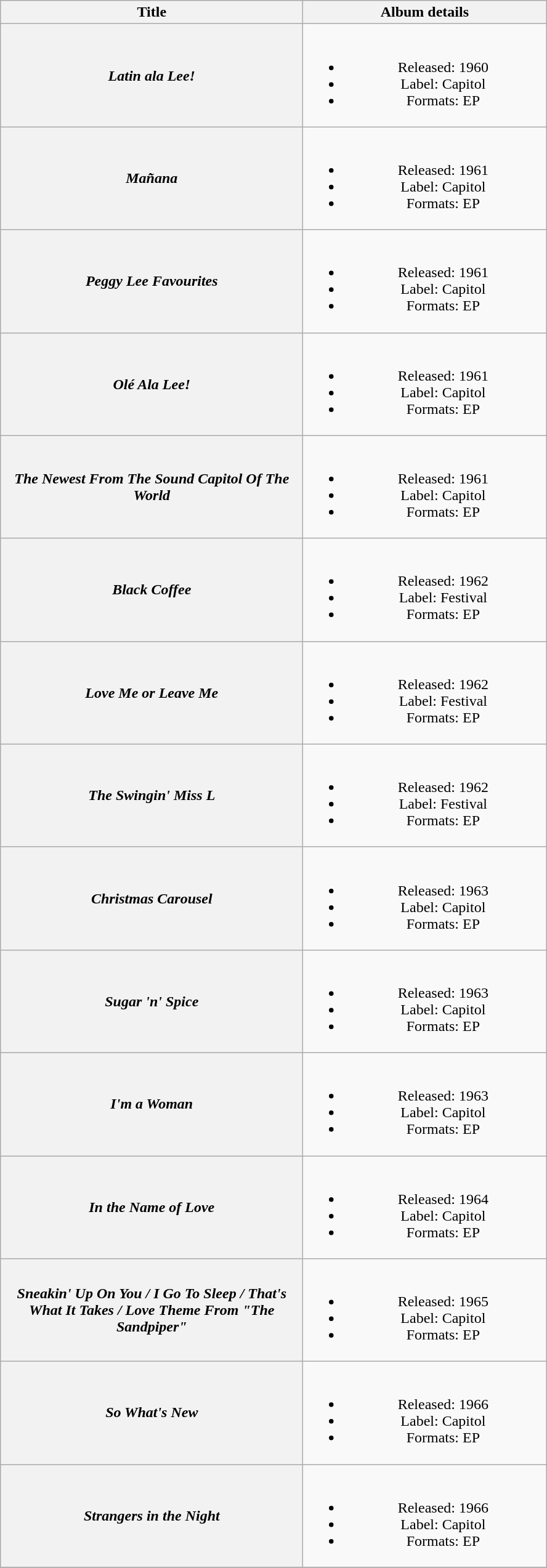<table class="wikitable plainrowheaders" style="text-align:center;">
<tr>
<th scope="col" style="width:20em;">Title</th>
<th scope="col" style="width:16em;">Album details</th>
</tr>
<tr>
<th scope="row"><em>Latin ala Lee!</em></th>
<td><br><ul><li>Released: 1960</li><li>Label: Capitol</li><li>Formats: EP</li></ul></td>
</tr>
<tr>
<th scope="row"><em>Mañana</em></th>
<td><br><ul><li>Released: 1961</li><li>Label: Capitol</li><li>Formats: EP</li></ul></td>
</tr>
<tr>
<th scope="row"><em>Peggy Lee Favourites</em></th>
<td><br><ul><li>Released: 1961</li><li>Label: Capitol</li><li>Formats: EP</li></ul></td>
</tr>
<tr>
<th scope="row"><em>Olé Ala Lee!</em></th>
<td><br><ul><li>Released: 1961</li><li>Label: Capitol</li><li>Formats: EP</li></ul></td>
</tr>
<tr>
<th scope="row"><em>The Newest From The Sound Capitol Of The World</em><br></th>
<td><br><ul><li>Released: 1961</li><li>Label: Capitol</li><li>Formats: EP</li></ul></td>
</tr>
<tr>
<th scope="row"><em>Black Coffee</em></th>
<td><br><ul><li>Released: 1962</li><li>Label: Festival</li><li>Formats: EP</li></ul></td>
</tr>
<tr>
<th scope="row"><em>Love Me or Leave Me</em></th>
<td><br><ul><li>Released: 1962</li><li>Label: Festival</li><li>Formats: EP</li></ul></td>
</tr>
<tr>
<th scope="row"><em>The Swingin' Miss L</em></th>
<td><br><ul><li>Released: 1962</li><li>Label: Festival</li><li>Formats: EP</li></ul></td>
</tr>
<tr>
<th scope="row"><em>Christmas Carousel</em></th>
<td><br><ul><li>Released: 1963</li><li>Label: Capitol</li><li>Formats: EP</li></ul></td>
</tr>
<tr>
<th scope="row"><em>Sugar 'n' Spice</em></th>
<td><br><ul><li>Released: 1963</li><li>Label: Capitol</li><li>Formats: EP</li></ul></td>
</tr>
<tr>
<th scope="row"><em>I'm a Woman</em></th>
<td><br><ul><li>Released: 1963</li><li>Label: Capitol</li><li>Formats: EP</li></ul></td>
</tr>
<tr>
<th scope="row"><em>In the Name of Love</em></th>
<td><br><ul><li>Released: 1964</li><li>Label: Capitol</li><li>Formats: EP</li></ul></td>
</tr>
<tr>
<th scope="row"><em>Sneakin' Up On You / I Go To Sleep / That's What It Takes / Love Theme From "The Sandpiper"</em></th>
<td><br><ul><li>Released: 1965</li><li>Label: Capitol</li><li>Formats: EP</li></ul></td>
</tr>
<tr>
<th scope="row"><em>So What's New</em></th>
<td><br><ul><li>Released: 1966</li><li>Label: Capitol</li><li>Formats: EP</li></ul></td>
</tr>
<tr>
<th scope="row"><em>Strangers in the Night</em></th>
<td><br><ul><li>Released: 1966</li><li>Label: Capitol</li><li>Formats: EP</li></ul></td>
</tr>
<tr>
</tr>
</table>
